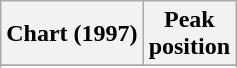<table class="wikitable sortable plainrowheaders" style="text-align:center">
<tr>
<th scope="col">Chart (1997)</th>
<th scope="col">Peak<br> position</th>
</tr>
<tr>
</tr>
<tr>
</tr>
</table>
